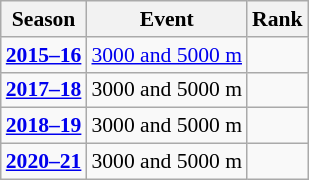<table class="wikitable sortable" style="font-size:90%" style="text-align:center">
<tr>
<th>Season</th>
<th>Event</th>
<th>Rank</th>
</tr>
<tr>
<td><strong><a href='#'>2015–16</a></strong></td>
<td><a href='#'>3000 and 5000 m</a></td>
<td></td>
</tr>
<tr>
<td><strong><a href='#'>2017–18</a></strong></td>
<td>3000 and 5000 m</td>
<td></td>
</tr>
<tr>
<td><strong><a href='#'>2018–19</a></strong></td>
<td>3000 and 5000 m</td>
<td></td>
</tr>
<tr>
<td><strong><a href='#'>2020–21</a></strong></td>
<td>3000 and 5000 m</td>
<td></td>
</tr>
</table>
